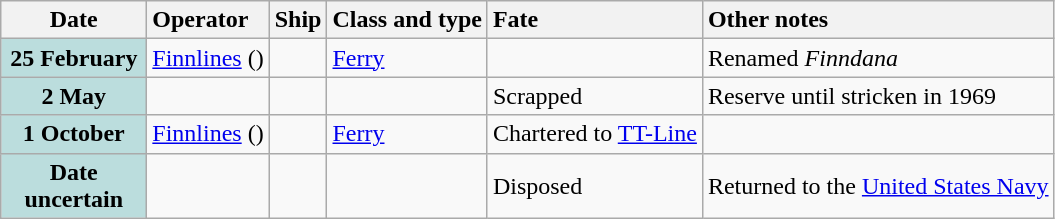<table class="wikitable">
<tr>
<th width="90">Date</th>
<th style="text-align: left;">Operator</th>
<th style="text-align: left;">Ship</th>
<th style="text-align: left;">Class and type</th>
<th style="text-align: left;">Fate</th>
<th style="text-align: left;">Other notes</th>
</tr>
<tr>
<th style="background: #bbdddd;">25 February</th>
<td><a href='#'>Finnlines</a> ()</td>
<td><strong></strong></td>
<td><a href='#'>Ferry</a></td>
<td></td>
<td>Renamed <em>Finndana</em></td>
</tr>
<tr>
<th style="background: #bbdddd;">2 May</th>
<td></td>
<td><strong></strong></td>
<td></td>
<td>Scrapped</td>
<td>Reserve until stricken in 1969</td>
</tr>
<tr>
<th style="background: #bbdddd;">1 October</th>
<td><a href='#'>Finnlines</a> ()</td>
<td><strong></strong></td>
<td><a href='#'>Ferry</a></td>
<td>Chartered to <a href='#'>TT-Line</a></td>
<td></td>
</tr>
<tr>
<th style="background: #bbdddd;">Date uncertain</th>
<td></td>
<td><strong></strong></td>
<td></td>
<td>Disposed</td>
<td>Returned to the <a href='#'>United States Navy</a></td>
</tr>
</table>
